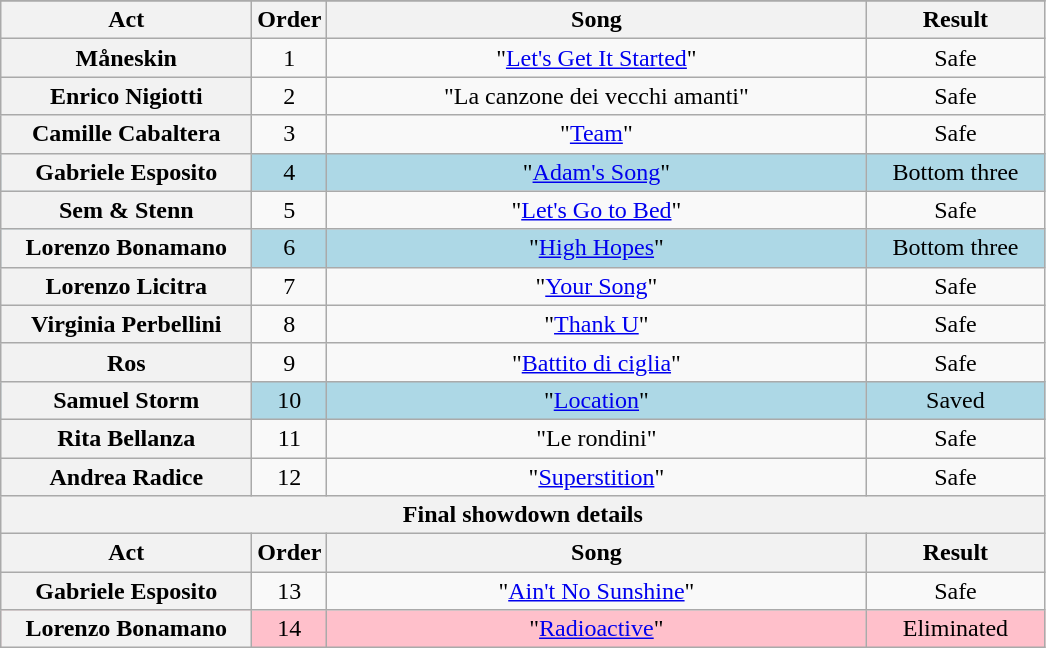<table class="wikitable plainrowheaders" style="text-align:center;">
<tr>
</tr>
<tr>
<th scope="col" style="width:10em;">Act</th>
<th scope="col">Order</th>
<th scope="col" style="width:22em;">Song</th>
<th scope="col" style="width:7em;">Result</th>
</tr>
<tr>
<th scope="row">Måneskin</th>
<td>1</td>
<td>"<a href='#'>Let's Get It Started</a>"</td>
<td>Safe</td>
</tr>
<tr>
<th scope="row">Enrico Nigiotti</th>
<td>2</td>
<td>"La canzone dei vecchi amanti"</td>
<td>Safe</td>
</tr>
<tr>
<th scope="row">Camille Cabaltera</th>
<td>3</td>
<td>"<a href='#'>Team</a>"</td>
<td>Safe</td>
</tr>
<tr bgcolor="lightblue">
<th scope="row">Gabriele Esposito</th>
<td>4</td>
<td>"<a href='#'>Adam's Song</a>"</td>
<td>Bottom three</td>
</tr>
<tr>
<th scope="row">Sem & Stenn</th>
<td>5</td>
<td>"<a href='#'>Let's Go to Bed</a>"</td>
<td>Safe</td>
</tr>
<tr bgcolor="lightblue">
<th scope="row">Lorenzo Bonamano</th>
<td>6</td>
<td>"<a href='#'>High Hopes</a>"</td>
<td>Bottom three</td>
</tr>
<tr>
<th scope="row">Lorenzo Licitra</th>
<td>7</td>
<td>"<a href='#'>Your Song</a>"</td>
<td>Safe</td>
</tr>
<tr>
<th scope="row">Virginia Perbellini</th>
<td>8</td>
<td>"<a href='#'>Thank U</a>"</td>
<td>Safe</td>
</tr>
<tr>
<th scope="row">Ros</th>
<td>9</td>
<td>"<a href='#'>Battito di ciglia</a>"</td>
<td>Safe</td>
</tr>
<tr bgcolor="lightblue">
<th scope="row">Samuel Storm</th>
<td>10</td>
<td>"<a href='#'>Location</a>"</td>
<td>Saved</td>
</tr>
<tr>
<th scope="row">Rita Bellanza</th>
<td>11</td>
<td>"Le rondini"</td>
<td>Safe</td>
</tr>
<tr>
<th scope="row">Andrea Radice</th>
<td>12</td>
<td>"<a href='#'>Superstition</a>"</td>
<td>Safe</td>
</tr>
<tr>
<th colspan="4">Final showdown details</th>
</tr>
<tr>
<th scope="col" style="width:10em;">Act</th>
<th scope="col">Order</th>
<th scope="col" style="width:20em;">Song</th>
<th scope="col" style="width:7em;">Result</th>
</tr>
<tr>
<th scope="row">Gabriele Esposito</th>
<td>13</td>
<td>"<a href='#'>Ain't No Sunshine</a>"</td>
<td>Safe</td>
</tr>
<tr bgcolor="pink">
<th scope="row">Lorenzo Bonamano</th>
<td>14</td>
<td>"<a href='#'>Radioactive</a>"</td>
<td>Eliminated</td>
</tr>
</table>
